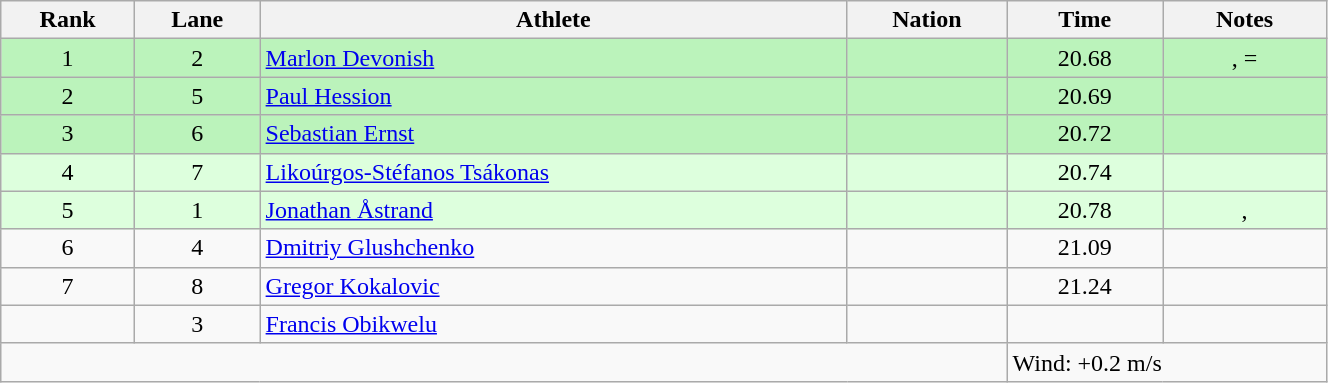<table class="wikitable sortable" style="text-align:center;width: 70%;">
<tr>
<th>Rank</th>
<th>Lane</th>
<th>Athlete</th>
<th>Nation</th>
<th>Time</th>
<th>Notes</th>
</tr>
<tr bgcolor=bbf3bb>
<td>1</td>
<td>2</td>
<td align="left"><a href='#'>Marlon Devonish</a></td>
<td align=left></td>
<td>20.68</td>
<td>, =</td>
</tr>
<tr bgcolor=bbf3bb>
<td>2</td>
<td>5</td>
<td align="left"><a href='#'>Paul Hession</a></td>
<td align=left></td>
<td>20.69</td>
<td></td>
</tr>
<tr bgcolor=bbf3bb>
<td>3</td>
<td>6</td>
<td align="left"><a href='#'>Sebastian Ernst</a></td>
<td align=left></td>
<td>20.72</td>
<td></td>
</tr>
<tr bgcolor=ddffdd>
<td>4</td>
<td>7</td>
<td align="left"><a href='#'>Likoúrgos-Stéfanos Tsákonas</a></td>
<td align=left></td>
<td>20.74</td>
<td></td>
</tr>
<tr bgcolor=ddffdd>
<td>5</td>
<td>1</td>
<td align="left"><a href='#'>Jonathan Åstrand</a></td>
<td align=left></td>
<td>20.78</td>
<td>, </td>
</tr>
<tr>
<td>6</td>
<td>4</td>
<td align="left"><a href='#'>Dmitriy Glushchenko</a></td>
<td align=left></td>
<td>21.09</td>
<td></td>
</tr>
<tr>
<td>7</td>
<td>8</td>
<td align="left"><a href='#'>Gregor Kokalovic</a></td>
<td align=left></td>
<td>21.24</td>
<td></td>
</tr>
<tr>
<td></td>
<td>3</td>
<td align="left"><a href='#'>Francis Obikwelu</a></td>
<td align=left></td>
<td></td>
<td></td>
</tr>
<tr class="sortbottom">
<td colspan="4"></td>
<td colspan="2" style="text-align:left;">Wind: +0.2 m/s</td>
</tr>
</table>
